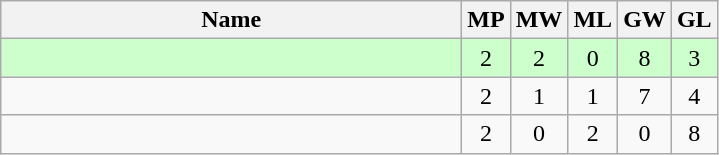<table class=wikitable style="text-align:center">
<tr>
<th width=300>Name</th>
<th width=20>MP</th>
<th width=20>MW</th>
<th width=20>ML</th>
<th width=20>GW</th>
<th width=20>GL</th>
</tr>
<tr style="background-color:#ccffcc;">
<td style="text-align:left;"><strong></strong></td>
<td>2</td>
<td>2</td>
<td>0</td>
<td>8</td>
<td>3</td>
</tr>
<tr>
<td style="text-align:left;"></td>
<td>2</td>
<td>1</td>
<td>1</td>
<td>7</td>
<td>4</td>
</tr>
<tr>
<td style="text-align:left;"></td>
<td>2</td>
<td>0</td>
<td>2</td>
<td>0</td>
<td>8</td>
</tr>
</table>
